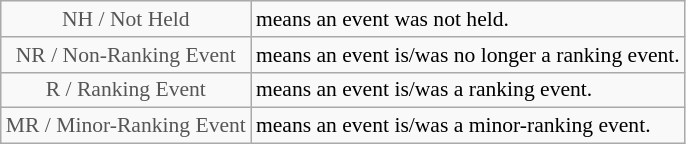<table class="wikitable" style="font-size:90%">
<tr>
<td style="text-align:center; color:#555555;" colspan="4">NH / Not Held</td>
<td>means an event was not held.</td>
</tr>
<tr>
<td style="text-align:center; color:#555555;" colspan="4">NR / Non-Ranking Event</td>
<td>means an event is/was no longer a ranking event.</td>
</tr>
<tr>
<td style="text-align:center; color:#555555;" colspan="4">R / Ranking Event</td>
<td>means an event is/was a ranking event.</td>
</tr>
<tr>
<td style="text-align:center; color:#555555;" colspan="4">MR / Minor-Ranking Event</td>
<td>means an event is/was a minor-ranking event.</td>
</tr>
</table>
